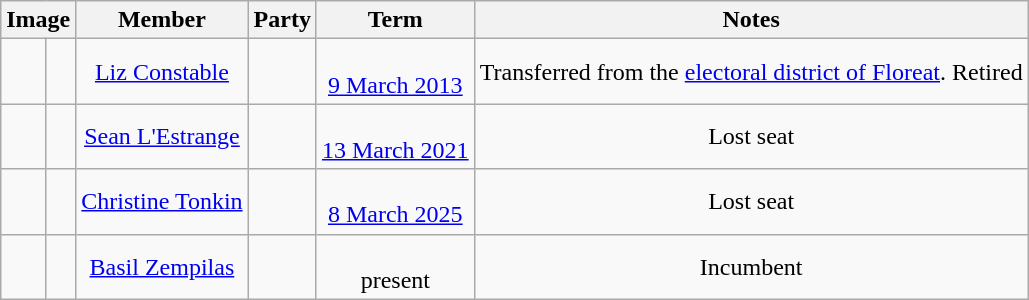<table class="wikitable" style="text-align:center">
<tr>
<th colspan=2>Image</th>
<th>Member</th>
<th>Party</th>
<th>Term</th>
<th>Notes</th>
</tr>
<tr>
<td> </td>
<td></td>
<td><a href='#'>Liz Constable</a><br></td>
<td></td>
<td><br> <a href='#'>9 March 2013</a></td>
<td>Transferred from the <a href='#'>electoral district of Floreat</a>. Retired</td>
</tr>
<tr>
<td> </td>
<td></td>
<td><a href='#'>Sean L'Estrange</a><br></td>
<td></td>
<td><br> <a href='#'>13 March 2021</a></td>
<td>Lost seat</td>
</tr>
<tr>
<td> </td>
<td></td>
<td><a href='#'>Christine Tonkin</a><br></td>
<td></td>
<td><br> <a href='#'>8 March 2025</a></td>
<td>Lost seat</td>
</tr>
<tr>
<td> </td>
<td></td>
<td><a href='#'>Basil Zempilas</a><br></td>
<td></td>
<td><br> present</td>
<td>Incumbent</td>
</tr>
</table>
